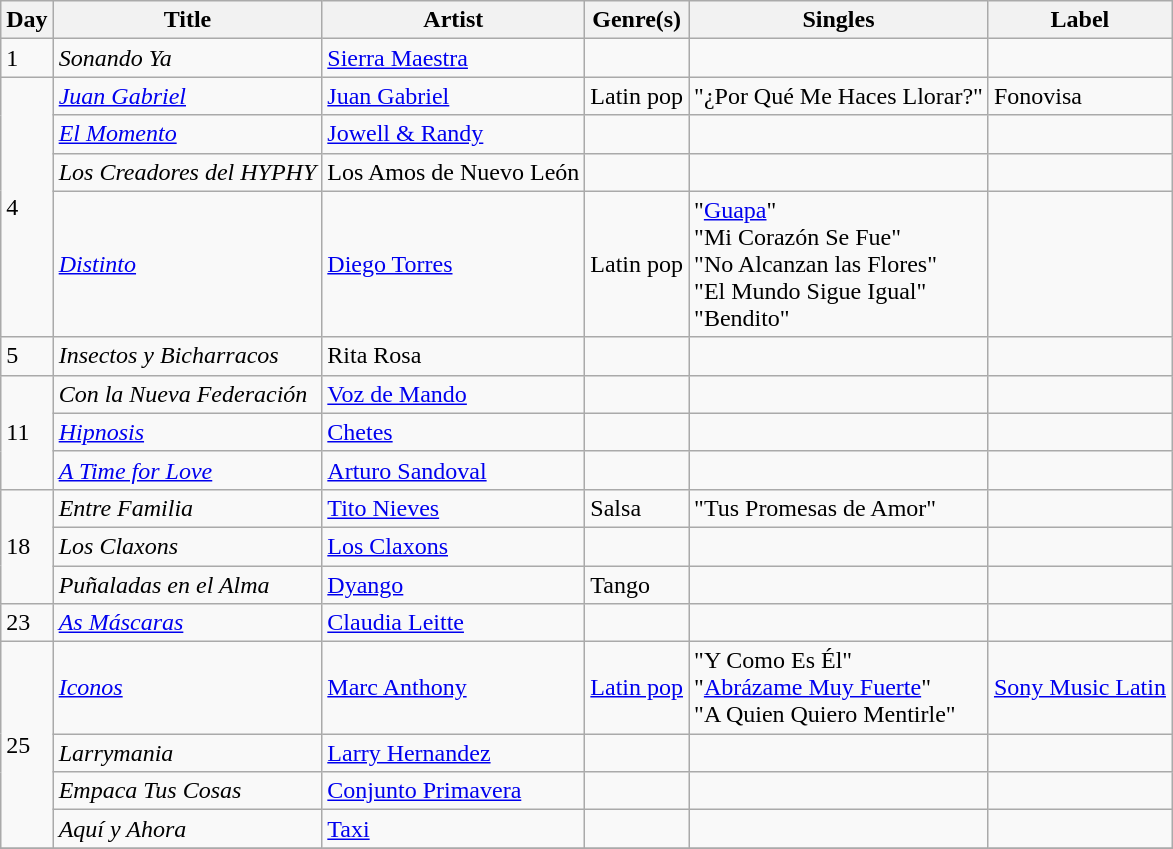<table class="wikitable sortable" style="text-align: left;">
<tr>
<th>Day</th>
<th>Title</th>
<th>Artist</th>
<th>Genre(s)</th>
<th>Singles</th>
<th>Label</th>
</tr>
<tr>
<td>1</td>
<td><em>Sonando Ya</em></td>
<td><a href='#'>Sierra Maestra</a></td>
<td></td>
<td></td>
<td></td>
</tr>
<tr>
<td rowspan="4">4</td>
<td><em><a href='#'>Juan Gabriel</a></em></td>
<td><a href='#'>Juan Gabriel</a></td>
<td>Latin pop</td>
<td>"¿Por Qué Me Haces Llorar?"</td>
<td>Fonovisa</td>
</tr>
<tr>
<td><em><a href='#'>El Momento</a></em></td>
<td><a href='#'>Jowell & Randy</a></td>
<td></td>
<td></td>
<td></td>
</tr>
<tr>
<td><em>Los Creadores del HYPHY</em></td>
<td>Los Amos de Nuevo León</td>
<td></td>
<td></td>
<td></td>
</tr>
<tr>
<td><em><a href='#'>Distinto</a></em></td>
<td><a href='#'>Diego Torres</a></td>
<td>Latin pop</td>
<td>"<a href='#'>Guapa</a>"<br>"Mi Corazón Se Fue"<br>"No Alcanzan las Flores"<br>"El Mundo Sigue Igual"<br>"Bendito"</td>
<td></td>
</tr>
<tr>
<td>5</td>
<td><em>Insectos y Bicharracos</em></td>
<td>Rita Rosa</td>
<td></td>
<td></td>
<td></td>
</tr>
<tr>
<td rowspan="3">11</td>
<td><em>Con la Nueva Federación</em></td>
<td><a href='#'>Voz de Mando</a></td>
<td></td>
<td></td>
<td></td>
</tr>
<tr>
<td><em><a href='#'>Hipnosis</a></em></td>
<td><a href='#'>Chetes</a></td>
<td></td>
<td></td>
<td></td>
</tr>
<tr>
<td><em><a href='#'>A Time for Love</a></em></td>
<td><a href='#'>Arturo Sandoval</a></td>
<td></td>
<td></td>
<td></td>
</tr>
<tr>
<td rowspan="3">18</td>
<td><em>Entre Familia</em></td>
<td><a href='#'>Tito Nieves</a></td>
<td>Salsa</td>
<td>"Tus Promesas de Amor"</td>
<td></td>
</tr>
<tr>
<td><em>Los Claxons</em></td>
<td><a href='#'>Los Claxons</a></td>
<td></td>
<td></td>
<td></td>
</tr>
<tr>
<td><em>Puñaladas en el Alma</em></td>
<td><a href='#'>Dyango</a></td>
<td>Tango</td>
<td></td>
<td></td>
</tr>
<tr>
<td>23</td>
<td><em><a href='#'>As Máscaras</a></em></td>
<td><a href='#'>Claudia Leitte</a></td>
<td></td>
<td></td>
<td></td>
</tr>
<tr>
<td rowspan="4">25</td>
<td><em><a href='#'>Iconos</a></em></td>
<td><a href='#'>Marc Anthony</a></td>
<td><a href='#'>Latin pop</a></td>
<td>"Y Como Es Él"<br>"<a href='#'>Abrázame Muy Fuerte</a>"<br>"A Quien Quiero Mentirle"</td>
<td><a href='#'>Sony Music Latin</a></td>
</tr>
<tr>
<td><em>Larrymania</em></td>
<td><a href='#'>Larry Hernandez</a></td>
<td></td>
<td></td>
<td></td>
</tr>
<tr>
<td><em>Empaca Tus Cosas</em></td>
<td><a href='#'>Conjunto Primavera</a></td>
<td></td>
<td></td>
<td></td>
</tr>
<tr>
<td><em>Aquí y Ahora</em></td>
<td><a href='#'>Taxi</a></td>
<td></td>
<td></td>
<td></td>
</tr>
<tr>
</tr>
</table>
